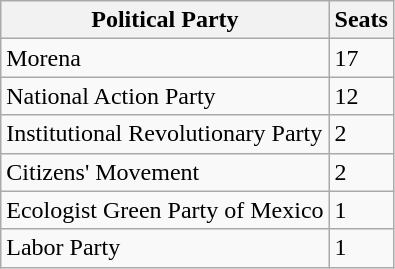<table class="wikitable">
<tr>
<th>Political Party</th>
<th>Seats</th>
</tr>
<tr>
<td>Morena</td>
<td>17</td>
</tr>
<tr>
<td>National Action Party</td>
<td>12</td>
</tr>
<tr>
<td>Institutional Revolutionary Party</td>
<td>2</td>
</tr>
<tr>
<td>Citizens' Movement</td>
<td>2</td>
</tr>
<tr>
<td>Ecologist Green Party of Mexico</td>
<td>1</td>
</tr>
<tr>
<td>Labor Party</td>
<td>1</td>
</tr>
</table>
